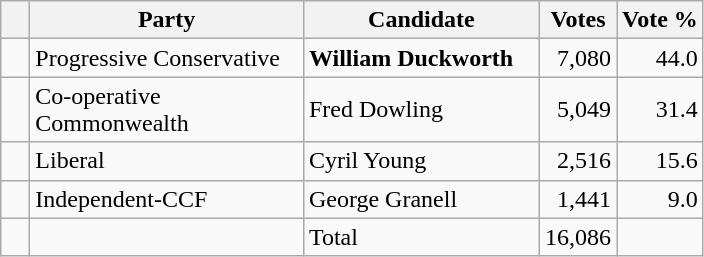<table class="wikitable">
<tr>
<th></th>
<th scope="col" width="175">Party</th>
<th scope="col" width="150">Candidate</th>
<th>Votes</th>
<th>Vote %</th>
</tr>
<tr>
<td>   </td>
<td>Progressive Conservative</td>
<td><strong>William Duckworth</strong></td>
<td align=right>7,080</td>
<td align=right>44.0</td>
</tr>
<tr>
<td>   </td>
<td>Co-operative Commonwealth</td>
<td>Fred Dowling</td>
<td align=right>5,049</td>
<td align=right>31.4</td>
</tr>
<tr>
<td>   </td>
<td>Liberal</td>
<td>Cyril Young</td>
<td align=right>2,516</td>
<td align=right>15.6</td>
</tr>
<tr>
<td>   </td>
<td>Independent-CCF</td>
<td>George Granell</td>
<td align=right>1,441</td>
<td align=right>9.0</td>
</tr>
<tr>
<td></td>
<td></td>
<td>Total</td>
<td align=right>16,086</td>
<td></td>
</tr>
</table>
